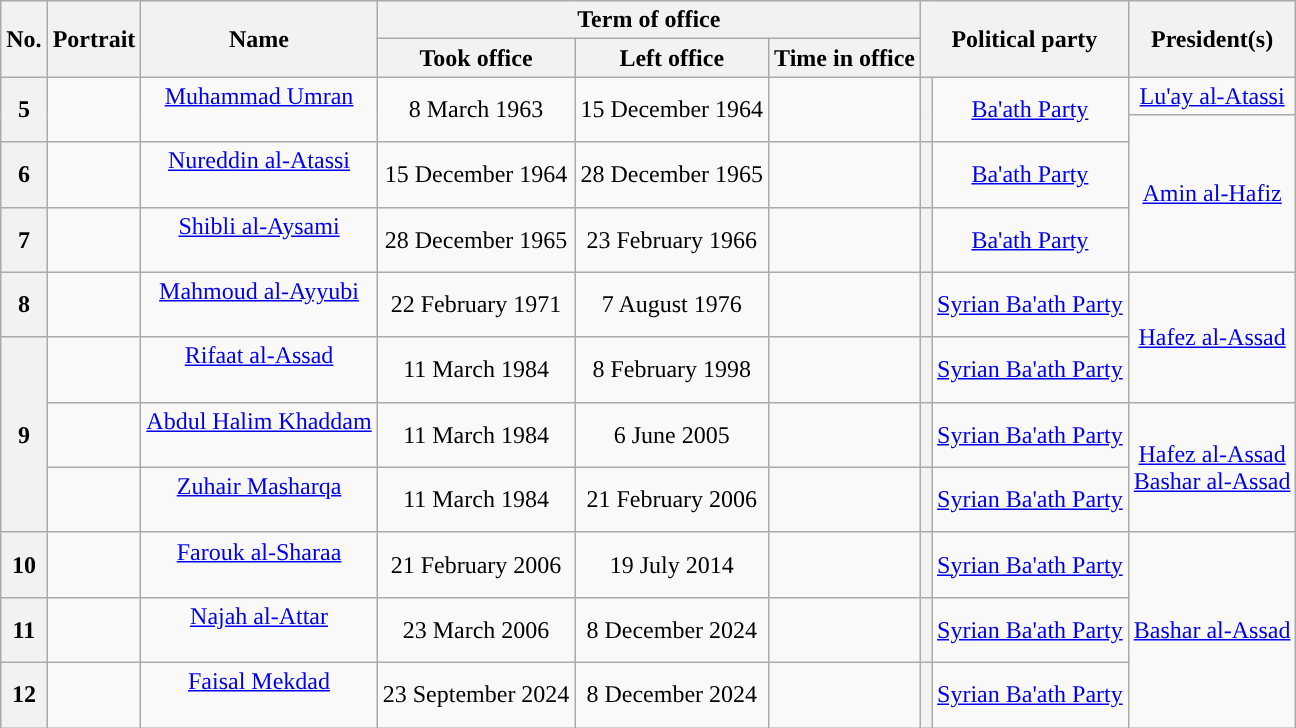<table class="wikitable" style="text-align:center">
<tr>
<th rowspan="2">No.</th>
<th rowspan="2">Portrait</th>
<th rowspan="2">Name<br></th>
<th colspan="3">Term of office</th>
<th colspan="2" rowspan="2">Political party</th>
<th rowspan="2">President(s)</th>
</tr>
<tr>
<th>Took office</th>
<th>Left office</th>
<th>Time in office</th>
</tr>
<tr>
<th rowspan="2">5</th>
<td rowspan="2"></td>
<td rowspan="2"><a href='#'>Muhammad Umran</a><br><br></td>
<td rowspan="2">8 March 1963</td>
<td rowspan="2">15 December 1964</td>
<td rowspan="2"></td>
<th rowspan="2" style="background:"></th>
<td rowspan="2"><a href='#'>Ba'ath Party</a><br></td>
<td><a href='#'>Lu'ay al-Atassi</a></td>
</tr>
<tr>
<td rowspan="3"><a href='#'>Amin al-Hafiz</a></td>
</tr>
<tr>
<th>6</th>
<td></td>
<td><a href='#'>Nureddin al-Atassi</a><br><br></td>
<td>15 December 1964</td>
<td>28 December 1965</td>
<td></td>
<th style="background:"></th>
<td><a href='#'>Ba'ath Party</a><br></td>
</tr>
<tr>
<th>7</th>
<td></td>
<td><a href='#'>Shibli al-Aysami</a><br><br></td>
<td>28 December 1965</td>
<td>23 February 1966</td>
<td></td>
<th style="background:"></th>
<td><a href='#'>Ba'ath Party</a><br></td>
</tr>
<tr>
<th>8</th>
<td></td>
<td><a href='#'>Mahmoud al-Ayyubi</a><br><br></td>
<td>22 February 1971</td>
<td>7 August 1976</td>
<td></td>
<th style="background:"></th>
<td><a href='#'>Syrian Ba'ath Party</a><br></td>
<td rowspan="2"><a href='#'>Hafez al-Assad</a></td>
</tr>
<tr>
<th rowspan="3">9</th>
<td></td>
<td><a href='#'>Rifaat al-Assad</a><br><br></td>
<td>11 March 1984</td>
<td>8 February 1998</td>
<td></td>
<th style="background:"></th>
<td><a href='#'>Syrian Ba'ath Party</a><br></td>
</tr>
<tr>
<td></td>
<td><a href='#'>Abdul Halim Khaddam</a><br><br></td>
<td>11 March 1984</td>
<td>6 June 2005</td>
<td></td>
<th style="background:"></th>
<td><a href='#'>Syrian Ba'ath Party</a><br></td>
<td rowspan="2"><a href='#'>Hafez al-Assad</a><br><a href='#'>Bashar al-Assad</a></td>
</tr>
<tr>
<td></td>
<td><a href='#'>Zuhair Masharqa</a><br><br></td>
<td>11 March 1984</td>
<td>21 February 2006</td>
<td></td>
<th style="background:"></th>
<td><a href='#'>Syrian Ba'ath Party</a><br></td>
</tr>
<tr>
<th>10</th>
<td></td>
<td><a href='#'>Farouk al-Sharaa</a><br><br></td>
<td>21 February 2006</td>
<td>19 July 2014</td>
<td></td>
<th style="background:"></th>
<td><a href='#'>Syrian Ba'ath Party</a><br></td>
<td rowspan="3"><a href='#'>Bashar al-Assad</a></td>
</tr>
<tr>
<th>11</th>
<td></td>
<td><a href='#'>Najah al-Attar</a><br><br></td>
<td>23 March 2006</td>
<td>8 December 2024</td>
<td></td>
<th style="background:"></th>
<td><a href='#'>Syrian Ba'ath Party</a><br></td>
</tr>
<tr>
<th>12</th>
<td></td>
<td><a href='#'>Faisal Mekdad</a><br><br></td>
<td>23 September 2024</td>
<td>8 December 2024</td>
<td></td>
<th style="background:"></th>
<td><a href='#'>Syrian Ba'ath Party</a><br></td>
</tr>
</table>
